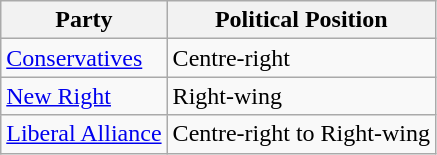<table class="wikitable mw-collapsible mw-collapsed">
<tr>
<th>Party</th>
<th>Political Position</th>
</tr>
<tr>
<td><a href='#'>Conservatives</a></td>
<td>Centre-right</td>
</tr>
<tr>
<td><a href='#'>New Right</a></td>
<td>Right-wing</td>
</tr>
<tr>
<td><a href='#'>Liberal Alliance</a></td>
<td>Centre-right to Right-wing</td>
</tr>
</table>
